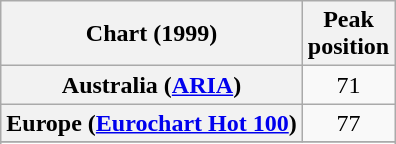<table class="wikitable sortable plainrowheaders" style="text-align:center">
<tr>
<th scope="col">Chart (1999)</th>
<th scope="col">Peak<br>position</th>
</tr>
<tr>
<th scope="row">Australia (<a href='#'>ARIA</a>)</th>
<td>71</td>
</tr>
<tr>
<th scope="row">Europe (<a href='#'>Eurochart Hot 100</a>)</th>
<td>77</td>
</tr>
<tr>
</tr>
<tr>
</tr>
<tr>
</tr>
</table>
